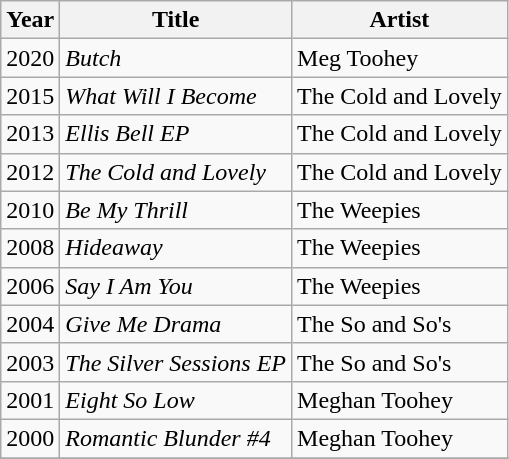<table class="wikitable">
<tr>
<th>Year</th>
<th>Title</th>
<th>Artist</th>
</tr>
<tr>
<td>2020</td>
<td><em>Butch</em></td>
<td>Meg Toohey</td>
</tr>
<tr>
<td>2015</td>
<td><em>What Will I Become</em></td>
<td>The Cold and Lovely</td>
</tr>
<tr>
<td>2013</td>
<td><em>Ellis Bell EP</em></td>
<td>The Cold and Lovely</td>
</tr>
<tr>
<td>2012</td>
<td><em>The Cold and Lovely</em></td>
<td>The Cold and Lovely</td>
</tr>
<tr>
<td>2010</td>
<td><em>Be My Thrill</em></td>
<td>The Weepies</td>
</tr>
<tr>
<td>2008</td>
<td><em>Hideaway</em></td>
<td>The Weepies</td>
</tr>
<tr>
<td>2006</td>
<td><em>Say I Am You</em></td>
<td>The Weepies</td>
</tr>
<tr>
<td>2004</td>
<td><em>Give Me Drama</em></td>
<td>The So and So's</td>
</tr>
<tr>
<td>2003</td>
<td><em>The Silver Sessions EP</em></td>
<td>The So and So's</td>
</tr>
<tr>
<td>2001</td>
<td><em>Eight So Low</em></td>
<td>Meghan Toohey</td>
</tr>
<tr>
<td>2000</td>
<td><em>Romantic Blunder #4</em></td>
<td>Meghan Toohey</td>
</tr>
<tr>
</tr>
</table>
